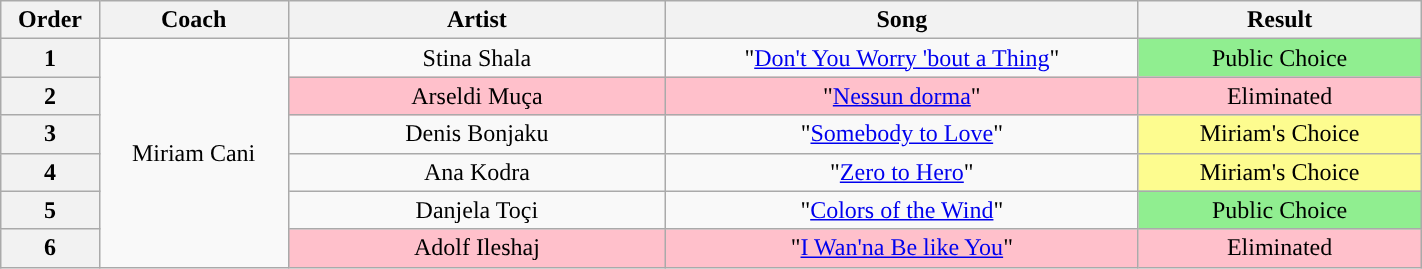<table class="wikitable" style="text-align:center; width:75%;">
<tr>
<th width="05%">Order</th>
<th width="10%">Coach</th>
<th width="20%">Artist</th>
<th width="25%">Song</th>
<th width="15%">Result</th>
</tr>
<tr>
<th>1</th>
<td rowspan="6">Miriam Cani</td>
<td>Stina Shala</td>
<td>"<a href='#'>Don't You Worry 'bout a Thing</a>"</td>
<td style="background-color:lightgreen;">Public Choice</td>
</tr>
<tr>
<th>2</th>
<td style="background-color:pink;">Arseldi Muça</td>
<td style="background-color:pink;">"<a href='#'>Nessun dorma</a>"</td>
<td style="background-color:pink;">Eliminated</td>
</tr>
<tr>
<th>3</th>
<td>Denis Bonjaku</td>
<td>"<a href='#'>Somebody to Love</a>"</td>
<td style="background-color:#fdfc8f;">Miriam's Choice</td>
</tr>
<tr>
<th>4</th>
<td>Ana Kodra</td>
<td>"<a href='#'>Zero to Hero</a>"</td>
<td style="background-color:#fdfc8f;">Miriam's Choice</td>
</tr>
<tr>
<th>5</th>
<td>Danjela Toçi</td>
<td>"<a href='#'>Colors of the Wind</a>"</td>
<td style="background-color:lightgreen;">Public Choice</td>
</tr>
<tr>
<th>6</th>
<td style="background-color:pink;">Adolf Ileshaj</td>
<td style="background-color:pink;">"<a href='#'>I Wan'na Be like You</a>"</td>
<td style="background-color:pink;">Eliminated</td>
</tr>
</table>
